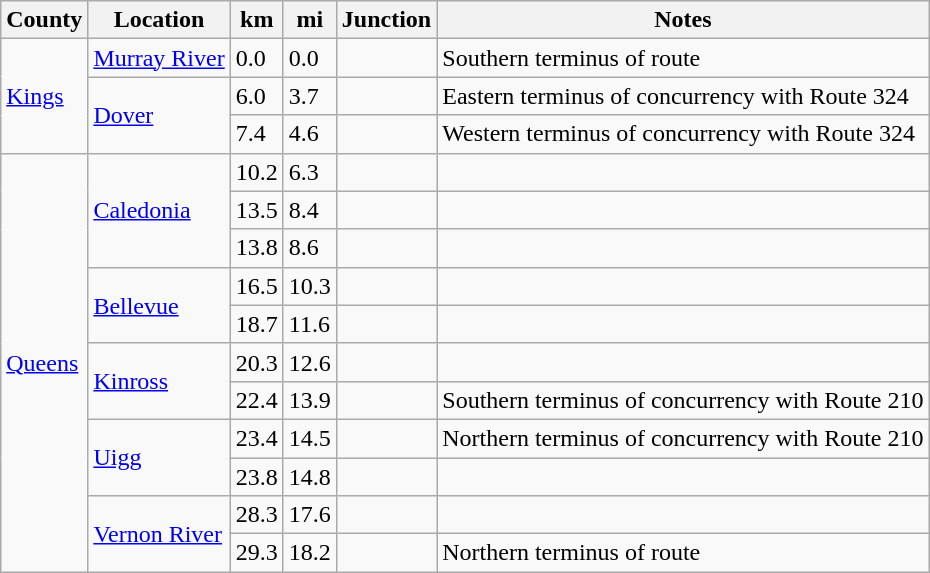<table class="wikitable">
<tr>
<th>County</th>
<th>Location</th>
<th>km</th>
<th>mi</th>
<th>Junction</th>
<th>Notes</th>
</tr>
<tr>
<td rowspan=3><a href='#'>Kings</a></td>
<td><a href='#'>Murray River</a></td>
<td>0.0</td>
<td>0.0</td>
<td></td>
<td>Southern terminus of route</td>
</tr>
<tr>
<td rowspan=2><a href='#'>Dover</a></td>
<td>6.0</td>
<td>3.7</td>
<td></td>
<td>Eastern terminus of concurrency with Route 324</td>
</tr>
<tr>
<td>7.4</td>
<td>4.6</td>
<td></td>
<td>Western terminus of concurrency with Route 324</td>
</tr>
<tr>
<td rowspan=99><a href='#'>Queens</a></td>
<td rowspan=3><a href='#'>Caledonia</a></td>
<td>10.2</td>
<td>6.3</td>
<td></td>
<td></td>
</tr>
<tr>
<td>13.5</td>
<td>8.4</td>
<td></td>
<td></td>
</tr>
<tr>
<td>13.8</td>
<td>8.6</td>
<td></td>
<td></td>
</tr>
<tr>
<td rowspan=2><a href='#'>Bellevue</a></td>
<td>16.5</td>
<td>10.3</td>
<td></td>
<td></td>
</tr>
<tr>
<td>18.7</td>
<td>11.6</td>
<td></td>
<td></td>
</tr>
<tr>
<td rowspan=2><a href='#'>Kinross</a></td>
<td>20.3</td>
<td>12.6</td>
<td></td>
<td></td>
</tr>
<tr>
<td>22.4</td>
<td>13.9</td>
<td></td>
<td>Southern terminus of concurrency with Route 210</td>
</tr>
<tr>
<td rowspan=2><a href='#'>Uigg</a></td>
<td>23.4</td>
<td>14.5</td>
<td></td>
<td>Northern terminus of concurrency with Route 210</td>
</tr>
<tr>
<td>23.8</td>
<td>14.8</td>
<td></td>
<td></td>
</tr>
<tr>
<td rowspan=2><a href='#'>Vernon River</a></td>
<td>28.3</td>
<td>17.6</td>
<td></td>
<td></td>
</tr>
<tr>
<td>29.3</td>
<td>18.2</td>
<td></td>
<td>Northern terminus of route</td>
</tr>
</table>
